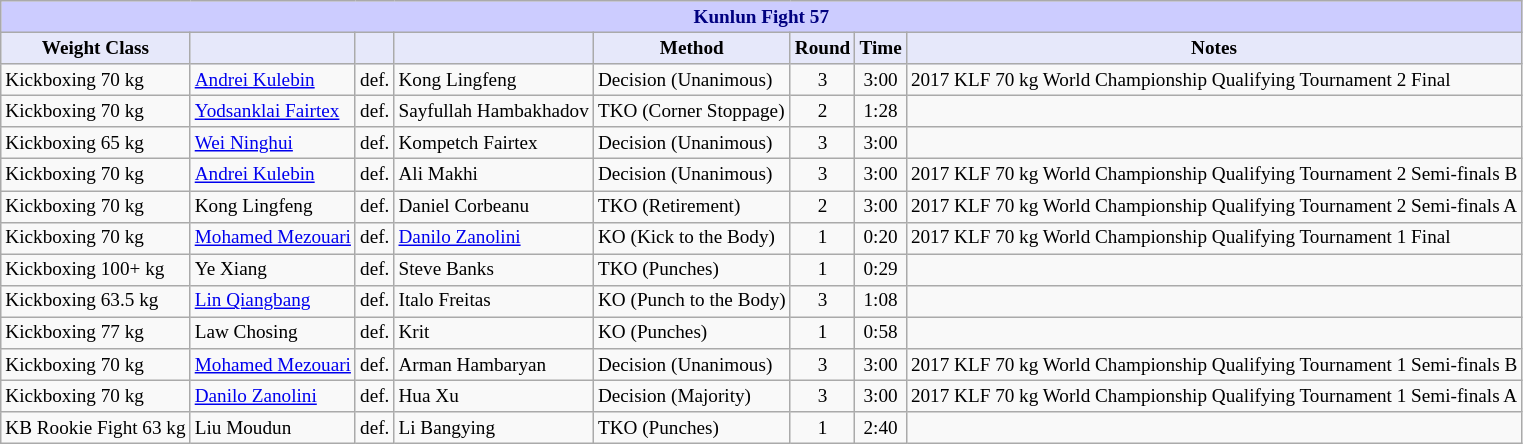<table class="wikitable" style="font-size: 80%;">
<tr>
<th colspan="8" style="background-color: #ccf; color: #000080; text-align: center;"><strong>Kunlun Fight 57</strong></th>
</tr>
<tr>
<th colspan="1" style="background-color: #E6E8FA; color: #000000; text-align: center;">Weight Class</th>
<th colspan="1" style="background-color: #E6E8FA; color: #000000; text-align: center;"></th>
<th colspan="1" style="background-color: #E6E8FA; color: #000000; text-align: center;"></th>
<th colspan="1" style="background-color: #E6E8FA; color: #000000; text-align: center;"></th>
<th colspan="1" style="background-color: #E6E8FA; color: #000000; text-align: center;">Method</th>
<th colspan="1" style="background-color: #E6E8FA; color: #000000; text-align: center;">Round</th>
<th colspan="1" style="background-color: #E6E8FA; color: #000000; text-align: center;">Time</th>
<th colspan="1" style="background-color: #E6E8FA; color: #000000; text-align: center;">Notes</th>
</tr>
<tr>
<td>Kickboxing 70 kg</td>
<td> <a href='#'>Andrei Kulebin</a></td>
<td align=center>def.</td>
<td> Kong Lingfeng</td>
<td>Decision (Unanimous)</td>
<td align=center>3</td>
<td align=center>3:00</td>
<td>2017 KLF 70 kg World Championship Qualifying Tournament 2 Final</td>
</tr>
<tr>
<td>Kickboxing 70 kg</td>
<td> <a href='#'>Yodsanklai Fairtex</a></td>
<td align=center>def.</td>
<td> Sayfullah Hambakhadov</td>
<td>TKO (Corner Stoppage)</td>
<td align=center>2</td>
<td align=center>1:28</td>
<td></td>
</tr>
<tr>
<td>Kickboxing 65 kg</td>
<td> <a href='#'>Wei Ninghui</a></td>
<td align=center>def.</td>
<td> Kompetch Fairtex</td>
<td>Decision (Unanimous)</td>
<td align=center>3</td>
<td align=center>3:00</td>
<td></td>
</tr>
<tr>
<td>Kickboxing 70 kg</td>
<td> <a href='#'>Andrei Kulebin</a></td>
<td align=center>def.</td>
<td> Ali Makhi</td>
<td>Decision (Unanimous)</td>
<td align=center>3</td>
<td align=center>3:00</td>
<td>2017 KLF 70 kg World Championship Qualifying Tournament 2 Semi-finals B</td>
</tr>
<tr>
<td>Kickboxing 70 kg</td>
<td> Kong Lingfeng</td>
<td align=center>def.</td>
<td> Daniel Corbeanu</td>
<td>TKO (Retirement)</td>
<td align=center>2</td>
<td align=center>3:00</td>
<td>2017 KLF 70 kg World Championship Qualifying Tournament 2 Semi-finals A</td>
</tr>
<tr>
<td>Kickboxing 70 kg</td>
<td> <a href='#'>Mohamed Mezouari</a></td>
<td align=center>def.</td>
<td> <a href='#'>Danilo Zanolini</a></td>
<td>KO (Kick to the Body)</td>
<td align=center>1</td>
<td align=center>0:20</td>
<td>2017 KLF 70 kg World Championship Qualifying Tournament 1 Final</td>
</tr>
<tr>
<td>Kickboxing 100+ kg</td>
<td> Ye Xiang</td>
<td align=center>def.</td>
<td> Steve Banks</td>
<td>TKO (Punches)</td>
<td align=center>1</td>
<td align=center>0:29</td>
<td></td>
</tr>
<tr>
<td>Kickboxing 63.5 kg</td>
<td> <a href='#'>Lin Qiangbang</a></td>
<td align=center>def.</td>
<td> Italo Freitas</td>
<td>KO (Punch to the Body)</td>
<td align=center>3</td>
<td align=center>1:08</td>
<td></td>
</tr>
<tr>
<td>Kickboxing 77 kg</td>
<td> Law Chosing</td>
<td align=center>def.</td>
<td> Krit</td>
<td>KO (Punches)</td>
<td align=center>1</td>
<td align=center>0:58</td>
<td></td>
</tr>
<tr>
<td>Kickboxing 70 kg</td>
<td> <a href='#'>Mohamed Mezouari</a></td>
<td align=center>def.</td>
<td> Arman Hambaryan</td>
<td>Decision (Unanimous)</td>
<td align=center>3</td>
<td align=center>3:00</td>
<td>2017 KLF 70 kg World Championship Qualifying Tournament 1 Semi-finals B</td>
</tr>
<tr>
<td>Kickboxing 70 kg</td>
<td> <a href='#'>Danilo Zanolini</a></td>
<td align=center>def.</td>
<td> Hua Xu</td>
<td>Decision (Majority)</td>
<td align=center>3</td>
<td align=center>3:00</td>
<td>2017 KLF 70 kg World Championship Qualifying Tournament 1 Semi-finals A</td>
</tr>
<tr>
<td>KB Rookie Fight 63 kg</td>
<td> Liu Moudun</td>
<td align=center>def.</td>
<td> Li Bangying</td>
<td>TKO (Punches)</td>
<td align=center>1</td>
<td align=center>2:40</td>
<td></td>
</tr>
</table>
